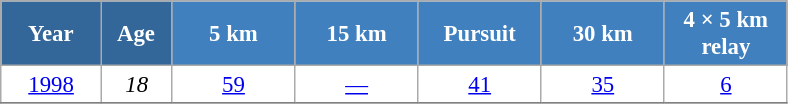<table class="wikitable" style="font-size:95%; text-align:center; border:grey solid 1px; border-collapse:collapse; background:#ffffff;">
<tr>
<th style="background-color:#369; color:white; width:60px;"> Year </th>
<th style="background-color:#369; color:white; width:40px;"> Age </th>
<th style="background-color:#4180be; color:white; width:75px;"> 5 km </th>
<th style="background-color:#4180be; color:white; width:75px;"> 15 km </th>
<th style="background-color:#4180be; color:white; width:75px;"> Pursuit </th>
<th style="background-color:#4180be; color:white; width:75px;"> 30 km </th>
<th style="background-color:#4180be; color:white; width:75px;"> 4 × 5 km <br> relay </th>
</tr>
<tr>
<td><a href='#'>1998</a></td>
<td><em>18</em></td>
<td><a href='#'>59</a></td>
<td><a href='#'>—</a></td>
<td><a href='#'>41</a></td>
<td><a href='#'>35</a></td>
<td><a href='#'>6</a></td>
</tr>
<tr>
</tr>
</table>
